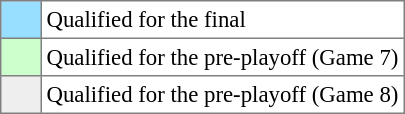<table bgcolor="#f7f8ff" cellpadding="3" cellspacing="0" border="1" style="font-size: 95%; border: gray solid 1px; border-collapse: collapse;text-align:center;">
<tr>
<td style="background: #97DEFF;" width="20"></td>
<td bgcolor="#ffffff" align="left">Qualified for the final</td>
</tr>
<tr>
<td style="background: #CCFFCC;" width="20"></td>
<td bgcolor="#ffffff" align="left">Qualified for the pre-playoff (Game 7)</td>
</tr>
<tr>
<td style="background: #EEEEEE;" width="20"></td>
<td bgcolor="#ffffff" align="left">Qualified for the pre-playoff (Game 8)</td>
</tr>
</table>
